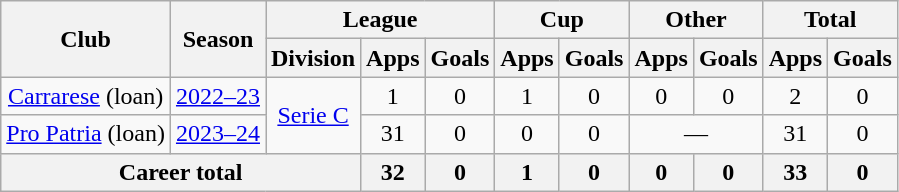<table class="wikitable" style="text-align:center">
<tr>
<th rowspan="2">Club</th>
<th rowspan="2">Season</th>
<th colspan="3">League</th>
<th colspan="2">Cup</th>
<th colspan="2">Other</th>
<th colspan="2">Total</th>
</tr>
<tr>
<th>Division</th>
<th>Apps</th>
<th>Goals</th>
<th>Apps</th>
<th>Goals</th>
<th>Apps</th>
<th>Goals</th>
<th>Apps</th>
<th>Goals</th>
</tr>
<tr>
<td><a href='#'>Carrarese</a> (loan)</td>
<td><a href='#'>2022–23</a></td>
<td rowspan="2"><a href='#'>Serie C</a></td>
<td>1</td>
<td>0</td>
<td>1</td>
<td>0</td>
<td>0</td>
<td>0</td>
<td>2</td>
<td>0</td>
</tr>
<tr>
<td><a href='#'>Pro Patria</a> (loan)</td>
<td><a href='#'>2023–24</a></td>
<td>31</td>
<td>0</td>
<td>0</td>
<td>0</td>
<td colspan="2">—</td>
<td>31</td>
<td>0</td>
</tr>
<tr>
<th colspan="3">Career total</th>
<th>32</th>
<th>0</th>
<th>1</th>
<th>0</th>
<th>0</th>
<th>0</th>
<th>33</th>
<th>0</th>
</tr>
</table>
